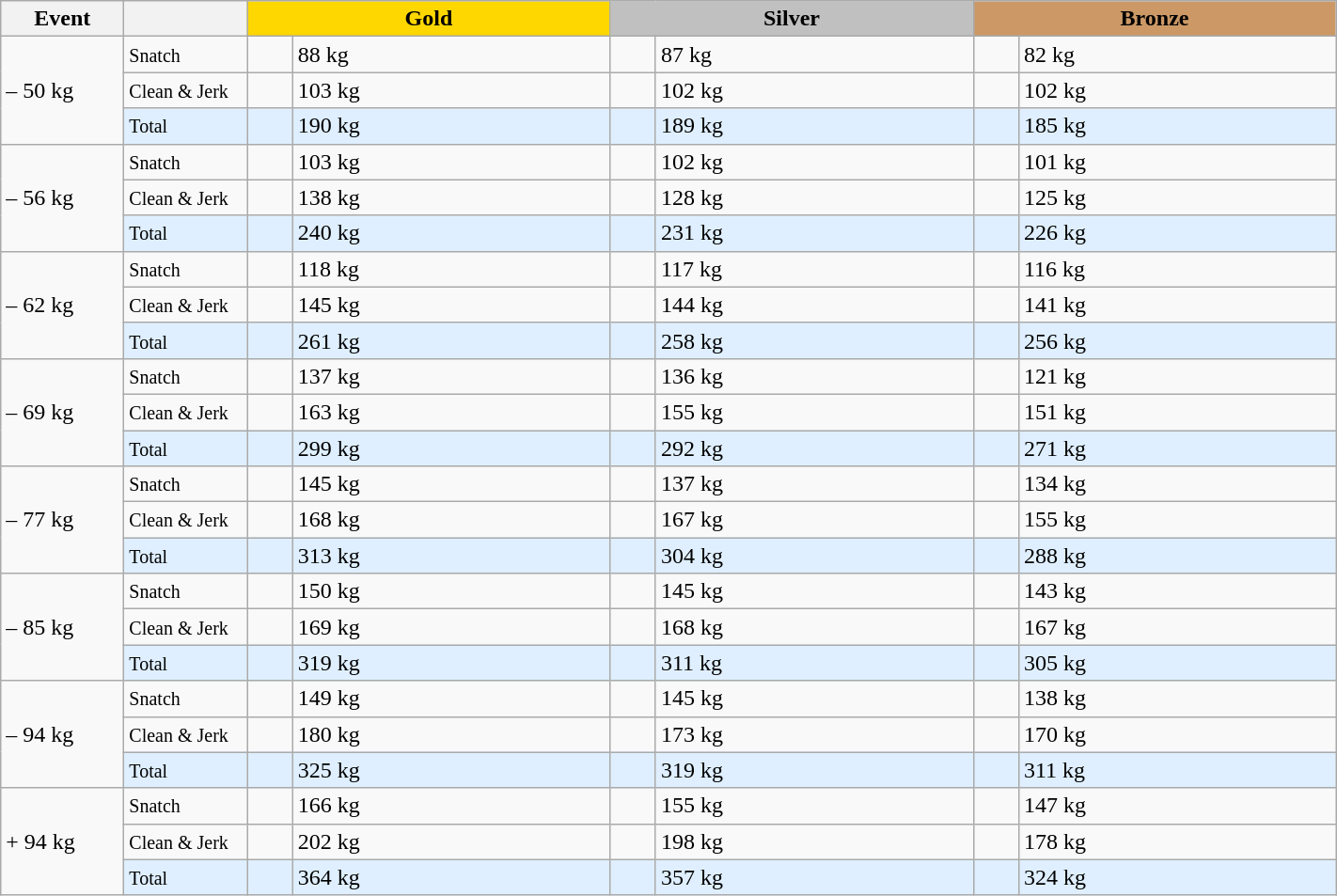<table class="wikitable">
<tr>
<th width=80>Event</th>
<th width=80></th>
<td bgcolor=gold align="center" colspan=2 width=250><strong>Gold</strong></td>
<td bgcolor=silver align="center" colspan=2 width=250><strong>Silver</strong></td>
<td bgcolor=#cc9966 colspan=2 align="center" width=250><strong>Bronze</strong></td>
</tr>
<tr>
<td rowspan=3>– 50 kg</td>
<td><small>Snatch</small></td>
<td></td>
<td>88 kg</td>
<td></td>
<td>87 kg</td>
<td></td>
<td>82 kg</td>
</tr>
<tr>
<td><small>Clean & Jerk</small></td>
<td></td>
<td>103 kg</td>
<td></td>
<td>102 kg</td>
<td></td>
<td>102 kg</td>
</tr>
<tr bgcolor=#dfefff>
<td><small>Total</small></td>
<td></td>
<td>190 kg</td>
<td></td>
<td>189 kg</td>
<td></td>
<td>185 kg</td>
</tr>
<tr>
<td rowspan=3>– 56 kg</td>
<td><small>Snatch</small></td>
<td></td>
<td>103 kg</td>
<td></td>
<td>102 kg</td>
<td></td>
<td>101 kg</td>
</tr>
<tr>
<td><small>Clean & Jerk</small></td>
<td></td>
<td>138 kg</td>
<td></td>
<td>128 kg</td>
<td></td>
<td>125 kg</td>
</tr>
<tr bgcolor=#dfefff>
<td><small>Total</small></td>
<td></td>
<td>240 kg</td>
<td></td>
<td>231 kg</td>
<td></td>
<td>226 kg</td>
</tr>
<tr>
<td rowspan=3>– 62 kg</td>
<td><small>Snatch</small></td>
<td></td>
<td>118 kg</td>
<td></td>
<td>117 kg</td>
<td></td>
<td>116 kg</td>
</tr>
<tr>
<td><small>Clean & Jerk</small></td>
<td></td>
<td>145 kg</td>
<td></td>
<td>144 kg</td>
<td></td>
<td>141 kg</td>
</tr>
<tr bgcolor=#dfefff>
<td><small>Total</small></td>
<td></td>
<td>261 kg</td>
<td></td>
<td>258 kg</td>
<td></td>
<td>256 kg</td>
</tr>
<tr>
<td rowspan=3>– 69 kg</td>
<td><small>Snatch</small></td>
<td></td>
<td>137 kg</td>
<td></td>
<td>136 kg</td>
<td></td>
<td>121 kg</td>
</tr>
<tr>
<td><small>Clean & Jerk</small></td>
<td></td>
<td>163 kg</td>
<td></td>
<td>155 kg</td>
<td></td>
<td>151 kg</td>
</tr>
<tr bgcolor=#dfefff>
<td><small>Total</small></td>
<td></td>
<td>299 kg</td>
<td></td>
<td>292 kg</td>
<td></td>
<td>271 kg</td>
</tr>
<tr>
<td rowspan=3>– 77 kg</td>
<td><small>Snatch</small></td>
<td></td>
<td>145 kg</td>
<td></td>
<td>137 kg</td>
<td></td>
<td>134 kg</td>
</tr>
<tr>
<td><small>Clean & Jerk</small></td>
<td></td>
<td>168 kg</td>
<td></td>
<td>167 kg</td>
<td></td>
<td>155 kg</td>
</tr>
<tr bgcolor=#dfefff>
<td><small>Total</small></td>
<td></td>
<td>313 kg</td>
<td></td>
<td>304 kg</td>
<td></td>
<td>288 kg</td>
</tr>
<tr>
<td rowspan=3>– 85 kg</td>
<td><small>Snatch</small></td>
<td></td>
<td>150 kg</td>
<td></td>
<td>145 kg</td>
<td></td>
<td>143 kg</td>
</tr>
<tr>
<td><small>Clean & Jerk</small></td>
<td></td>
<td>169 kg</td>
<td></td>
<td>168 kg</td>
<td></td>
<td>167 kg</td>
</tr>
<tr bgcolor=#dfefff>
<td><small>Total</small></td>
<td></td>
<td>319 kg</td>
<td></td>
<td>311 kg</td>
<td></td>
<td>305 kg</td>
</tr>
<tr>
<td rowspan=3>– 94 kg</td>
<td><small>Snatch</small></td>
<td></td>
<td>149 kg</td>
<td></td>
<td>145 kg</td>
<td></td>
<td>138 kg</td>
</tr>
<tr>
<td><small>Clean & Jerk</small></td>
<td></td>
<td>180 kg</td>
<td></td>
<td>173 kg</td>
<td></td>
<td>170 kg</td>
</tr>
<tr bgcolor=#dfefff>
<td><small>Total</small></td>
<td></td>
<td>325 kg</td>
<td></td>
<td>319 kg</td>
<td></td>
<td>311 kg</td>
</tr>
<tr>
<td rowspan=3>+ 94 kg</td>
<td><small>Snatch</small></td>
<td></td>
<td>166 kg</td>
<td></td>
<td>155 kg</td>
<td></td>
<td>147 kg</td>
</tr>
<tr>
<td><small>Clean & Jerk</small></td>
<td></td>
<td>202 kg</td>
<td></td>
<td>198 kg</td>
<td></td>
<td>178 kg</td>
</tr>
<tr bgcolor=#dfefff>
<td><small>Total</small></td>
<td></td>
<td>364 kg</td>
<td></td>
<td>357 kg</td>
<td></td>
<td>324 kg</td>
</tr>
</table>
